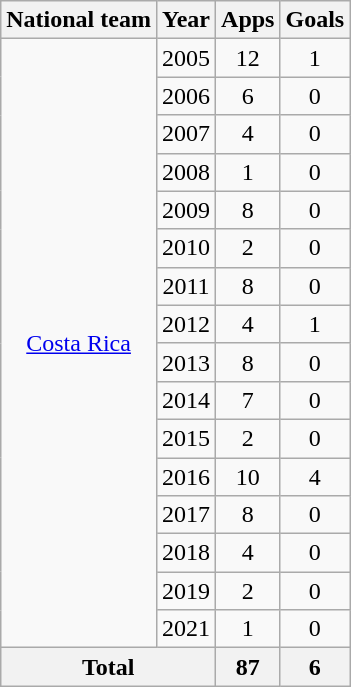<table class="wikitable" style="text-align:center">
<tr>
<th>National team</th>
<th>Year</th>
<th>Apps</th>
<th>Goals</th>
</tr>
<tr>
<td rowspan="16"><a href='#'>Costa Rica</a></td>
<td>2005</td>
<td>12</td>
<td>1</td>
</tr>
<tr>
<td>2006</td>
<td>6</td>
<td>0</td>
</tr>
<tr>
<td>2007</td>
<td>4</td>
<td>0</td>
</tr>
<tr>
<td>2008</td>
<td>1</td>
<td>0</td>
</tr>
<tr>
<td>2009</td>
<td>8</td>
<td>0</td>
</tr>
<tr>
<td>2010</td>
<td>2</td>
<td>0</td>
</tr>
<tr>
<td>2011</td>
<td>8</td>
<td>0</td>
</tr>
<tr>
<td>2012</td>
<td>4</td>
<td>1</td>
</tr>
<tr>
<td>2013</td>
<td>8</td>
<td>0</td>
</tr>
<tr>
<td>2014</td>
<td>7</td>
<td>0</td>
</tr>
<tr>
<td>2015</td>
<td>2</td>
<td>0</td>
</tr>
<tr>
<td>2016</td>
<td>10</td>
<td>4</td>
</tr>
<tr>
<td>2017</td>
<td>8</td>
<td>0</td>
</tr>
<tr>
<td>2018</td>
<td>4</td>
<td>0</td>
</tr>
<tr>
<td>2019</td>
<td>2</td>
<td>0</td>
</tr>
<tr>
<td>2021</td>
<td>1</td>
<td>0</td>
</tr>
<tr>
<th colspan="2">Total</th>
<th>87</th>
<th>6</th>
</tr>
</table>
